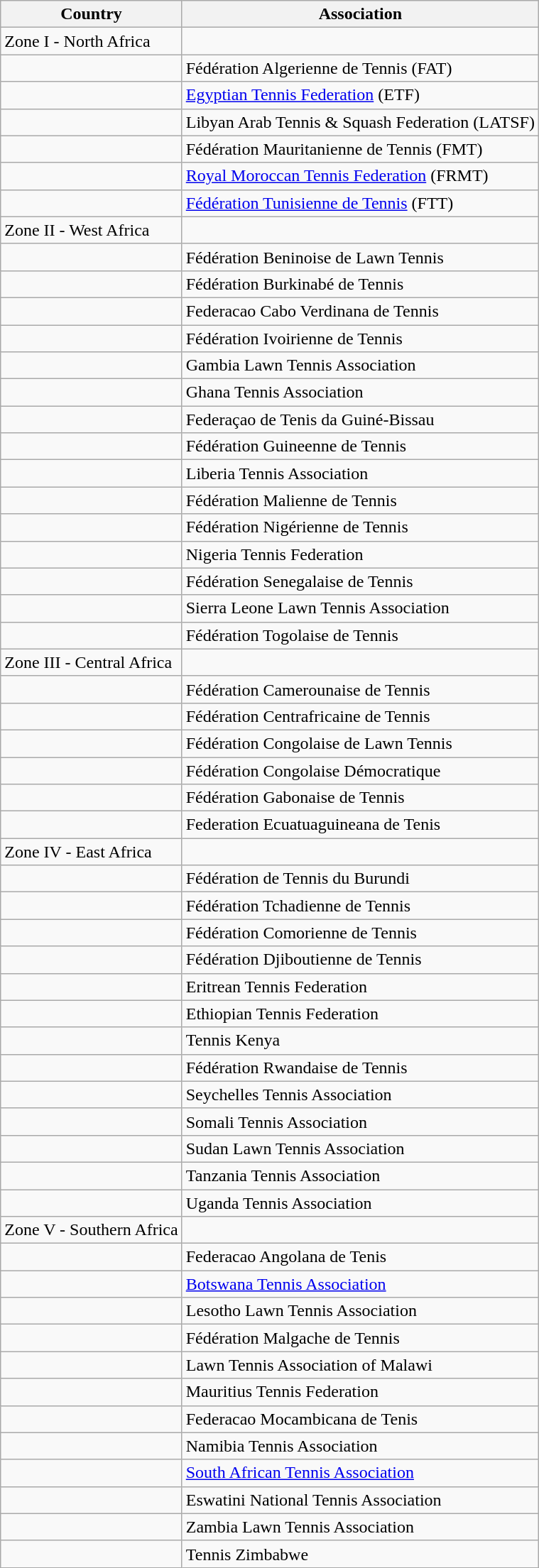<table class="wikitable">
<tr>
<th>Country</th>
<th>Association</th>
</tr>
<tr>
<td>Zone I - North Africa</td>
<td></td>
</tr>
<tr>
<td></td>
<td>Fédération Algerienne de Tennis (FAT)</td>
</tr>
<tr>
<td></td>
<td><a href='#'>Egyptian Tennis Federation</a> (ETF)</td>
</tr>
<tr>
<td></td>
<td>Libyan Arab Tennis & Squash Federation (LATSF)</td>
</tr>
<tr>
<td></td>
<td>Fédération Mauritanienne de Tennis (FMT)</td>
</tr>
<tr>
<td></td>
<td><a href='#'>Royal Moroccan Tennis Federation</a> (FRMT)</td>
</tr>
<tr>
<td></td>
<td><a href='#'>Fédération Tunisienne de Tennis</a> (FTT)</td>
</tr>
<tr>
<td>Zone II - West Africa</td>
<td></td>
</tr>
<tr>
<td></td>
<td>Fédération Beninoise de Lawn Tennis</td>
</tr>
<tr>
<td></td>
<td>Fédération Burkinabé de Tennis</td>
</tr>
<tr>
<td></td>
<td>Federacao Cabo Verdinana de Tennis</td>
</tr>
<tr>
<td></td>
<td>Fédération Ivoirienne de Tennis</td>
</tr>
<tr>
<td></td>
<td>Gambia Lawn Tennis Association</td>
</tr>
<tr>
<td></td>
<td>Ghana Tennis Association</td>
</tr>
<tr>
<td></td>
<td>Federaçao de Tenis da Guiné-Bissau</td>
</tr>
<tr>
<td></td>
<td>Fédération Guineenne de Tennis</td>
</tr>
<tr>
<td></td>
<td>Liberia Tennis Association</td>
</tr>
<tr>
<td></td>
<td>Fédération Malienne de Tennis</td>
</tr>
<tr>
<td></td>
<td>Fédération Nigérienne de Tennis</td>
</tr>
<tr>
<td></td>
<td>Nigeria Tennis Federation</td>
</tr>
<tr>
<td></td>
<td>Fédération Senegalaise de Tennis</td>
</tr>
<tr>
<td></td>
<td>Sierra Leone Lawn Tennis Association</td>
</tr>
<tr>
<td></td>
<td>Fédération Togolaise de Tennis</td>
</tr>
<tr>
<td>Zone III - Central Africa</td>
<td></td>
</tr>
<tr>
<td></td>
<td>Fédération Camerounaise de Tennis</td>
</tr>
<tr>
<td></td>
<td>Fédération Centrafricaine de Tennis</td>
</tr>
<tr>
<td></td>
<td>Fédération Congolaise de Lawn Tennis</td>
</tr>
<tr>
<td></td>
<td>Fédération Congolaise Démocratique</td>
</tr>
<tr>
<td></td>
<td>Fédération Gabonaise de Tennis</td>
</tr>
<tr>
<td></td>
<td>Federation Ecuatuaguineana de Tenis</td>
</tr>
<tr>
<td>Zone IV - East Africa</td>
<td></td>
</tr>
<tr>
<td></td>
<td>Fédération de Tennis du Burundi</td>
</tr>
<tr>
<td></td>
<td>Fédération Tchadienne de Tennis</td>
</tr>
<tr>
<td></td>
<td>Fédération Comorienne de Tennis</td>
</tr>
<tr>
<td></td>
<td>Fédération Djiboutienne de Tennis</td>
</tr>
<tr>
<td></td>
<td>Eritrean Tennis Federation</td>
</tr>
<tr>
<td></td>
<td>Ethiopian Tennis Federation</td>
</tr>
<tr>
<td></td>
<td>Tennis Kenya</td>
</tr>
<tr>
<td></td>
<td>Fédération Rwandaise de Tennis</td>
</tr>
<tr>
<td></td>
<td>Seychelles Tennis Association</td>
</tr>
<tr>
<td></td>
<td>Somali Tennis Association</td>
</tr>
<tr>
<td></td>
<td>Sudan Lawn Tennis Association</td>
</tr>
<tr>
<td></td>
<td>Tanzania Tennis Association</td>
</tr>
<tr>
<td></td>
<td>Uganda Tennis Association</td>
</tr>
<tr>
<td>Zone V - Southern Africa</td>
<td></td>
</tr>
<tr>
<td></td>
<td>Federacao Angolana de Tenis</td>
</tr>
<tr>
<td></td>
<td><a href='#'>Botswana Tennis Association</a></td>
</tr>
<tr>
<td></td>
<td>Lesotho Lawn Tennis Association</td>
</tr>
<tr>
<td></td>
<td>Fédération Malgache de Tennis</td>
</tr>
<tr>
<td></td>
<td>Lawn Tennis Association of Malawi</td>
</tr>
<tr>
<td></td>
<td>Mauritius Tennis Federation</td>
</tr>
<tr>
<td></td>
<td>Federacao Mocambicana de Tenis</td>
</tr>
<tr>
<td></td>
<td>Namibia Tennis Association</td>
</tr>
<tr>
<td></td>
<td><a href='#'>South African Tennis Association</a></td>
</tr>
<tr>
<td></td>
<td>Eswatini National Tennis Association</td>
</tr>
<tr>
<td></td>
<td>Zambia Lawn Tennis Association</td>
</tr>
<tr>
<td></td>
<td>Tennis Zimbabwe</td>
</tr>
</table>
